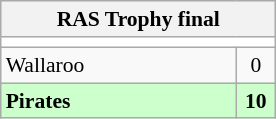<table align="right" class="wikitable" style="font-size:90%; text-align:center; margin-left:1em; margin-right:4em">
<tr bgcolor=#ccffcc>
<th colspan=2>RAS Trophy final</th>
</tr>
<tr bgcolor=#fff>
<td colspan=2></td>
</tr>
<tr>
<td width=150; align=left> Wallaroo</td>
<td width=20>0</td>
</tr>
<tr bgcolor=#ccffcc>
<td align=left> <strong>Pirates</strong></td>
<td><strong>10</strong></td>
</tr>
</table>
